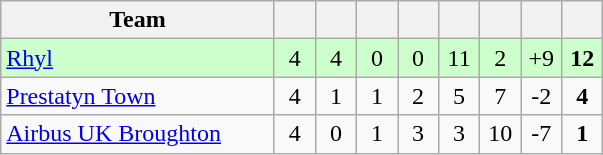<table class="wikitable" style="text-align: center;">
<tr>
<th width=175>Team</th>
<th width=20></th>
<th width=20></th>
<th width=20></th>
<th width=20></th>
<th width=20></th>
<th width=20></th>
<th width=20></th>
<th width=20></th>
</tr>
<tr bgcolor="#ccffcc">
<td align=left><a href='#'>Rhyl</a></td>
<td>4</td>
<td>4</td>
<td>0</td>
<td>0</td>
<td>11</td>
<td>2</td>
<td>+9</td>
<td><strong>12</strong></td>
</tr>
<tr>
<td align=left><a href='#'>Prestatyn Town</a></td>
<td>4</td>
<td>1</td>
<td>1</td>
<td>2</td>
<td>5</td>
<td>7</td>
<td>-2</td>
<td><strong>4</strong></td>
</tr>
<tr>
<td align=left><a href='#'>Airbus UK Broughton</a></td>
<td>4</td>
<td>0</td>
<td>1</td>
<td>3</td>
<td>3</td>
<td>10</td>
<td>-7</td>
<td><strong>1</strong></td>
</tr>
</table>
